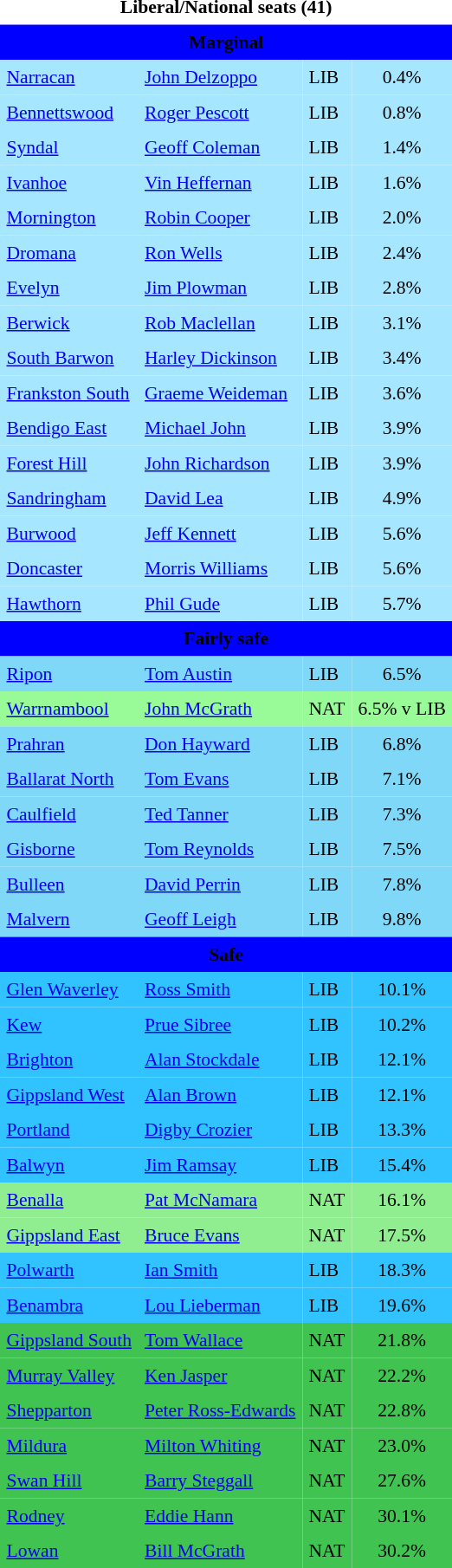<table class="toccolours" cellpadding="5" cellspacing="0" style="float:left; margin-right:.5em; margin-top:.4em; font-size:90%;">
<tr>
<td COLSPAN=4 align="center"><strong>Liberal/National seats (41)</strong></td>
</tr>
<tr>
<td COLSPAN=4 align="center" bgcolor="Blue"><span><strong>Marginal</strong></span></td>
</tr>
<tr>
<td align="left" bgcolor="A6E7FF"><a href='#'>Narracan</a></td>
<td align="left" bgcolor="A6E7FF"><a href='#'>John Delzoppo</a></td>
<td align="left" bgcolor="A6E7FF">LIB</td>
<td align="center" bgcolor="A6E7FF">0.4%</td>
</tr>
<tr>
<td align="left" bgcolor="A6E7FF"><a href='#'>Bennettswood</a></td>
<td align="left" bgcolor="A6E7FF"><a href='#'>Roger Pescott</a></td>
<td align="left" bgcolor="A6E7FF">LIB</td>
<td align="center" bgcolor="A6E7FF">0.8%</td>
</tr>
<tr>
<td align="left" bgcolor="A6E7FF"><a href='#'>Syndal</a></td>
<td align="left" bgcolor="A6E7FF"><a href='#'>Geoff Coleman</a></td>
<td align="left" bgcolor="A6E7FF">LIB</td>
<td align="center" bgcolor="A6E7FF">1.4%</td>
</tr>
<tr>
<td align="left" bgcolor="A6E7FF"><a href='#'>Ivanhoe</a></td>
<td align="left" bgcolor="A6E7FF"><a href='#'>Vin Heffernan</a></td>
<td align="left" bgcolor="A6E7FF">LIB</td>
<td align="center" bgcolor="A6E7FF">1.6%</td>
</tr>
<tr>
<td align="left" bgcolor="A6E7FF"><a href='#'>Mornington</a></td>
<td align="left" bgcolor="A6E7FF"><a href='#'>Robin Cooper</a></td>
<td align="left" bgcolor="A6E7FF">LIB</td>
<td align="center" bgcolor="A6E7FF">2.0%</td>
</tr>
<tr>
<td align="left" bgcolor="A6E7FF"><a href='#'>Dromana</a></td>
<td align="left" bgcolor="A6E7FF"><a href='#'>Ron Wells</a></td>
<td align="left" bgcolor="A6E7FF">LIB</td>
<td align="center" bgcolor="A6E7FF">2.4%</td>
</tr>
<tr>
<td align="left" bgcolor="A6E7FF"><a href='#'>Evelyn</a></td>
<td align="left" bgcolor="A6E7FF"><a href='#'>Jim Plowman</a></td>
<td align="left" bgcolor="A6E7FF">LIB</td>
<td align="center" bgcolor="A6E7FF">2.8%</td>
</tr>
<tr>
<td align="left" bgcolor="A6E7FF"><a href='#'>Berwick</a></td>
<td align="left" bgcolor="A6E7FF"><a href='#'>Rob Maclellan</a></td>
<td align="left" bgcolor="A6E7FF">LIB</td>
<td align="center" bgcolor="A6E7FF">3.1%</td>
</tr>
<tr>
<td align="left" bgcolor="A6E7FF"><a href='#'>South Barwon</a></td>
<td align="left" bgcolor="A6E7FF"><a href='#'>Harley Dickinson</a></td>
<td align="left" bgcolor="A6E7FF">LIB</td>
<td align="center" bgcolor="A6E7FF">3.4%</td>
</tr>
<tr>
<td align="left" bgcolor="A6E7FF"><a href='#'>Frankston South</a></td>
<td align="left" bgcolor="A6E7FF"><a href='#'>Graeme Weideman</a></td>
<td align="left" bgcolor="A6E7FF">LIB</td>
<td align="center" bgcolor="A6E7FF">3.6%</td>
</tr>
<tr>
<td align="left" bgcolor="A6E7FF"><a href='#'>Bendigo East</a></td>
<td align="left" bgcolor="A6E7FF"><a href='#'>Michael John</a></td>
<td align="left" bgcolor="A6E7FF">LIB</td>
<td align="center" bgcolor="A6E7FF">3.9%</td>
</tr>
<tr>
<td align="left" bgcolor="A6E7FF"><a href='#'>Forest Hill</a></td>
<td align="left" bgcolor="A6E7FF"><a href='#'>John Richardson</a></td>
<td align="left" bgcolor="A6E7FF">LIB</td>
<td align="center" bgcolor="A6E7FF">3.9%</td>
</tr>
<tr>
<td align="left" bgcolor="A6E7FF"><a href='#'>Sandringham</a></td>
<td align="left" bgcolor="A6E7FF"><a href='#'>David Lea</a></td>
<td align="left" bgcolor="A6E7FF">LIB</td>
<td align="center" bgcolor="A6E7FF">4.9%</td>
</tr>
<tr>
<td align="left" bgcolor="A6E7FF"><a href='#'>Burwood</a></td>
<td align="left" bgcolor="A6E7FF"><a href='#'>Jeff Kennett</a></td>
<td align="left" bgcolor="A6E7FF">LIB</td>
<td align="center" bgcolor="A6E7FF">5.6%</td>
</tr>
<tr>
<td align="left" bgcolor="A6E7FF"><a href='#'>Doncaster</a></td>
<td align="left" bgcolor="A6E7FF"><a href='#'>Morris Williams</a></td>
<td align="left" bgcolor="A6E7FF">LIB</td>
<td align="center" bgcolor="A6E7FF">5.6%</td>
</tr>
<tr>
<td align="left" bgcolor="A6E7FF"><a href='#'>Hawthorn</a></td>
<td align="left" bgcolor="A6E7FF"><a href='#'>Phil Gude</a></td>
<td align="left" bgcolor="A6E7FF">LIB</td>
<td align="center" bgcolor="A6E7FF">5.7%</td>
</tr>
<tr>
<td COLSPAN=4 align="center" bgcolor="blue"><span><strong>Fairly safe</strong></span></td>
</tr>
<tr>
<td align="left" bgcolor="80D8F9"><a href='#'>Ripon</a></td>
<td align="left" bgcolor="80D8F9"><a href='#'>Tom Austin</a></td>
<td align="left" bgcolor="80D8F9">LIB</td>
<td align="center" bgcolor="80D8F9">6.5%</td>
</tr>
<tr>
<td align="left" bgcolor="98FB98"><a href='#'>Warrnambool</a></td>
<td align="left" bgcolor="98FB98"><a href='#'>John McGrath</a></td>
<td align="left" bgcolor="98FB98">NAT</td>
<td align="center" bgcolor="98FB98">6.5% v LIB</td>
</tr>
<tr>
<td align="left" bgcolor="80D8F9"><a href='#'>Prahran</a></td>
<td align="left" bgcolor="80D8F9"><a href='#'>Don Hayward</a></td>
<td align="left" bgcolor="80D8F9">LIB</td>
<td align="center" bgcolor="80D8F9">6.8%</td>
</tr>
<tr>
<td align="left" bgcolor="80D8F9"><a href='#'>Ballarat North</a></td>
<td align="left" bgcolor="80D8F9"><a href='#'>Tom Evans</a></td>
<td align="left" bgcolor="80D8F9">LIB</td>
<td align="center" bgcolor="80D8F9">7.1%</td>
</tr>
<tr>
<td align="left" bgcolor="80D8F9"><a href='#'>Caulfield</a></td>
<td align="left" bgcolor="80D8F9"><a href='#'>Ted Tanner</a></td>
<td align="left" bgcolor="80D8F9">LIB</td>
<td align="center" bgcolor="80D8F9">7.3%</td>
</tr>
<tr>
<td align="left" bgcolor="80D8F9"><a href='#'>Gisborne</a></td>
<td align="left" bgcolor="80D8F9"><a href='#'>Tom Reynolds</a></td>
<td align="left" bgcolor="80D8F9">LIB</td>
<td align="center" bgcolor="80D8F9">7.5%</td>
</tr>
<tr>
<td align="left" bgcolor="80D8F9"><a href='#'>Bulleen</a></td>
<td align="left" bgcolor="80D8F9"><a href='#'>David Perrin</a></td>
<td align="left" bgcolor="80D8F9">LIB</td>
<td align="center" bgcolor="80D8F9">7.8%</td>
</tr>
<tr>
<td align="left" bgcolor="80D8F9"><a href='#'>Malvern</a></td>
<td align="left" bgcolor="80D8F9"><a href='#'>Geoff Leigh</a></td>
<td align="left" bgcolor="80D8F9">LIB</td>
<td align="center" bgcolor="80D8F9">9.8%</td>
</tr>
<tr>
<td COLSPAN=4 align="center" bgcolor="blue"><span><strong>Safe</strong></span></td>
</tr>
<tr>
<td align="left" bgcolor="31C3FF"><a href='#'>Glen Waverley</a></td>
<td align="left" bgcolor="31C3FF"><a href='#'>Ross Smith</a></td>
<td align="left" bgcolor="31C3FF">LIB</td>
<td align="center" bgcolor="31C3FF">10.1%</td>
</tr>
<tr>
<td align="left" bgcolor="31C3FF"><a href='#'>Kew</a></td>
<td align="left" bgcolor="31C3FF"><a href='#'>Prue Sibree</a></td>
<td align="left" bgcolor="31C3FF">LIB</td>
<td align="center" bgcolor="31C3FF">10.2%</td>
</tr>
<tr>
<td align="left" bgcolor="31C3FF"><a href='#'>Brighton</a></td>
<td align="left" bgcolor="31C3FF"><a href='#'>Alan Stockdale</a></td>
<td align="left" bgcolor="31C3FF">LIB</td>
<td align="center" bgcolor="31C3FF">12.1%</td>
</tr>
<tr>
<td align="left" bgcolor="31C3FF"><a href='#'>Gippsland West</a></td>
<td align="left" bgcolor="31C3FF"><a href='#'>Alan Brown</a></td>
<td align="left" bgcolor="31C3FF">LIB</td>
<td align="center" bgcolor="31C3FF">12.1%</td>
</tr>
<tr>
<td align="left" bgcolor="31C3FF"><a href='#'>Portland</a></td>
<td align="left" bgcolor="31C3FF"><a href='#'>Digby Crozier</a></td>
<td align="left" bgcolor="31C3FF">LIB</td>
<td align="center" bgcolor="31C3FF">13.3%</td>
</tr>
<tr>
<td align="left" bgcolor="31C3FF"><a href='#'>Balwyn</a></td>
<td align="left" bgcolor="31C3FF"><a href='#'>Jim Ramsay</a></td>
<td align="left" bgcolor="31C3FF">LIB</td>
<td align="center" bgcolor="31C3FF">15.4%</td>
</tr>
<tr>
<td align="left" bgcolor="90EE90"><a href='#'>Benalla</a></td>
<td align="left" bgcolor="90EE90"><a href='#'>Pat McNamara</a></td>
<td align="left" bgcolor="90EE90">NAT</td>
<td align="center" bgcolor="90EE90">16.1%</td>
</tr>
<tr>
<td align="left" bgcolor="90EE90"><a href='#'>Gippsland East</a></td>
<td align="left" bgcolor="90EE90"><a href='#'>Bruce Evans</a></td>
<td align="left" bgcolor="90EE90">NAT</td>
<td align="center" bgcolor="90EE90">17.5%</td>
</tr>
<tr>
<td align="left" bgcolor="31C3FF"><a href='#'>Polwarth</a></td>
<td align="left" bgcolor="31C3FF"><a href='#'>Ian Smith</a></td>
<td align="left" bgcolor="31C3FF">LIB</td>
<td align="center" bgcolor="31C3FF">18.3%</td>
</tr>
<tr>
<td align="left" bgcolor="31C3FF"><a href='#'>Benambra</a></td>
<td align="left" bgcolor="31C3FF"><a href='#'>Lou Lieberman</a></td>
<td align="left" bgcolor="31C3FF">LIB</td>
<td align="center" bgcolor="31C3FF">19.6%</td>
</tr>
<tr>
<td align="left" bgcolor="40C351"><a href='#'>Gippsland South</a></td>
<td align="left" bgcolor="40C351"><a href='#'>Tom Wallace</a></td>
<td align="left" bgcolor="40C351">NAT</td>
<td align="center" bgcolor="40C351">21.8%</td>
</tr>
<tr>
<td align="left" bgcolor="40C351"><a href='#'>Murray Valley</a></td>
<td align="left" bgcolor="40C351"><a href='#'>Ken Jasper</a></td>
<td align="left" bgcolor="40C351">NAT</td>
<td align="center" bgcolor="40C351">22.2%</td>
</tr>
<tr>
<td align="left" bgcolor="40C351"><a href='#'>Shepparton</a></td>
<td align="left" bgcolor="40C351"><a href='#'>Peter Ross-Edwards</a></td>
<td align="left" bgcolor="40C351">NAT</td>
<td align="center" bgcolor="40C351">22.8%</td>
</tr>
<tr>
<td align="left" bgcolor="40C351"><a href='#'>Mildura</a></td>
<td align="left" bgcolor="40C351"><a href='#'>Milton Whiting</a></td>
<td align="left" bgcolor="40C351">NAT</td>
<td align="center" bgcolor="40C351">23.0%</td>
</tr>
<tr>
<td align="left" bgcolor="40C351"><a href='#'>Swan Hill</a></td>
<td align="left" bgcolor="40C351"><a href='#'>Barry Steggall</a></td>
<td align="left" bgcolor="40C351">NAT</td>
<td align="center" bgcolor="40C351">27.6%</td>
</tr>
<tr>
<td align="left" bgcolor="40C351"><a href='#'>Rodney</a></td>
<td align="left" bgcolor="40C351"><a href='#'>Eddie Hann</a></td>
<td align="left" bgcolor="40C351">NAT</td>
<td align="center" bgcolor="40C351">30.1%</td>
</tr>
<tr>
<td align="left" bgcolor="40C351"><a href='#'>Lowan</a></td>
<td align="left" bgcolor="40C351"><a href='#'>Bill McGrath</a></td>
<td align="left" bgcolor="40C351">NAT</td>
<td align="center" bgcolor="40C351">30.2%</td>
</tr>
<tr>
</tr>
</table>
